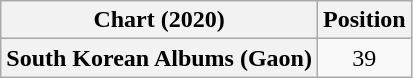<table class="wikitable plainrowheaders" style="text-align:center;">
<tr>
<th>Chart (2020)</th>
<th>Position</th>
</tr>
<tr>
<th scope="row">South Korean Albums (Gaon)</th>
<td>39</td>
</tr>
</table>
